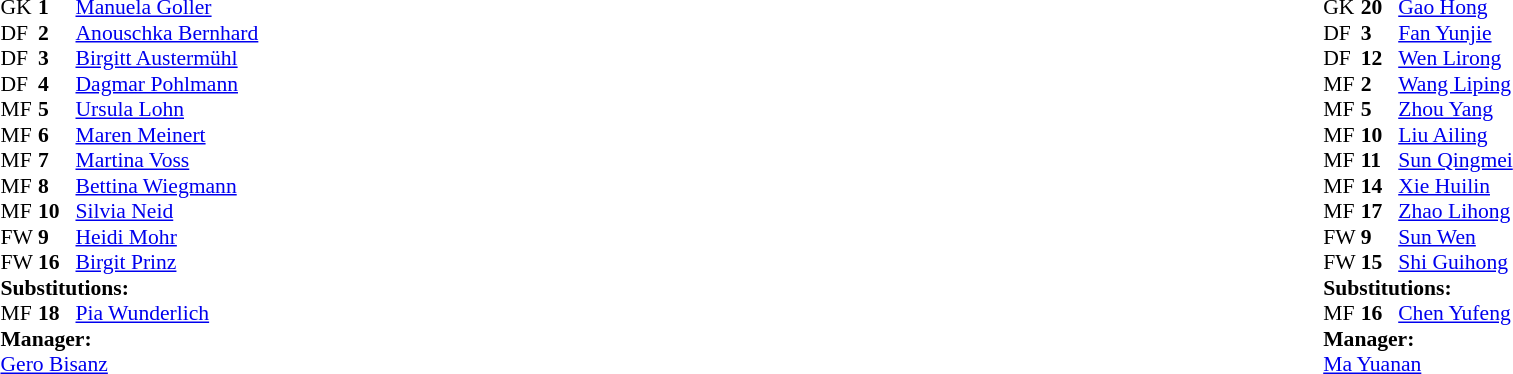<table width="100%">
<tr>
<td valign="top" width="40%"><br><table style="font-size:90%" cellspacing="0" cellpadding="0">
<tr>
<th width=25></th>
<th width=25></th>
</tr>
<tr>
<td>GK</td>
<td><strong>1</strong></td>
<td><a href='#'>Manuela Goller</a></td>
</tr>
<tr>
<td>DF</td>
<td><strong>2</strong></td>
<td><a href='#'>Anouschka Bernhard</a></td>
</tr>
<tr>
<td>DF</td>
<td><strong>3</strong></td>
<td><a href='#'>Birgitt Austermühl</a></td>
</tr>
<tr>
<td>DF</td>
<td><strong>4</strong></td>
<td><a href='#'>Dagmar Pohlmann</a></td>
</tr>
<tr>
<td>MF</td>
<td><strong>5</strong></td>
<td><a href='#'>Ursula Lohn</a></td>
</tr>
<tr>
<td>MF</td>
<td><strong>6</strong></td>
<td><a href='#'>Maren Meinert</a></td>
</tr>
<tr>
<td>MF</td>
<td><strong>7</strong></td>
<td><a href='#'>Martina Voss</a></td>
</tr>
<tr>
<td>MF</td>
<td><strong>8</strong></td>
<td><a href='#'>Bettina Wiegmann</a></td>
</tr>
<tr>
<td>MF</td>
<td><strong>10</strong></td>
<td><a href='#'>Silvia Neid</a></td>
</tr>
<tr>
<td>FW</td>
<td><strong>9</strong></td>
<td><a href='#'>Heidi Mohr</a></td>
</tr>
<tr>
<td>FW</td>
<td><strong>16</strong></td>
<td><a href='#'>Birgit Prinz</a></td>
<td></td>
<td></td>
</tr>
<tr>
<td colspan=3><strong>Substitutions:</strong></td>
</tr>
<tr>
<td>MF</td>
<td><strong>18</strong></td>
<td><a href='#'>Pia Wunderlich</a></td>
<td></td>
<td></td>
</tr>
<tr>
<td colspan=3><strong>Manager:</strong></td>
</tr>
<tr>
<td colspan=3><a href='#'>Gero Bisanz</a></td>
</tr>
</table>
</td>
<td valign="top"></td>
<td valign="top" width="50%"><br><table style="font-size:90%; margin:auto" cellspacing="0" cellpadding="0">
<tr>
<th width=25></th>
<th width=25></th>
</tr>
<tr>
<td>GK</td>
<td><strong>20</strong></td>
<td><a href='#'>Gao Hong</a></td>
</tr>
<tr>
<td>DF</td>
<td><strong>3</strong></td>
<td><a href='#'>Fan Yunjie</a></td>
<td></td>
<td></td>
</tr>
<tr>
<td>DF</td>
<td><strong>12</strong></td>
<td><a href='#'>Wen Lirong</a></td>
<td></td>
</tr>
<tr>
<td>MF</td>
<td><strong>2</strong></td>
<td><a href='#'>Wang Liping</a></td>
</tr>
<tr>
<td>MF</td>
<td><strong>5</strong></td>
<td><a href='#'>Zhou Yang</a></td>
</tr>
<tr>
<td>MF</td>
<td><strong>10</strong></td>
<td><a href='#'>Liu Ailing</a></td>
</tr>
<tr>
<td>MF</td>
<td><strong>11</strong></td>
<td><a href='#'>Sun Qingmei</a></td>
</tr>
<tr>
<td>MF</td>
<td><strong>14</strong></td>
<td><a href='#'>Xie Huilin</a></td>
</tr>
<tr>
<td>MF</td>
<td><strong>17</strong></td>
<td><a href='#'>Zhao Lihong</a></td>
</tr>
<tr>
<td>FW</td>
<td><strong>9</strong></td>
<td><a href='#'>Sun Wen</a></td>
</tr>
<tr>
<td>FW</td>
<td><strong>15</strong></td>
<td><a href='#'>Shi Guihong</a></td>
<td></td>
</tr>
<tr>
<td colspan=3><strong>Substitutions:</strong></td>
</tr>
<tr>
<td>MF</td>
<td><strong>16</strong></td>
<td><a href='#'>Chen Yufeng</a></td>
<td></td>
<td></td>
</tr>
<tr>
<td colspan=3><strong>Manager:</strong></td>
</tr>
<tr>
<td colspan=3><a href='#'>Ma Yuanan</a></td>
</tr>
</table>
</td>
</tr>
</table>
